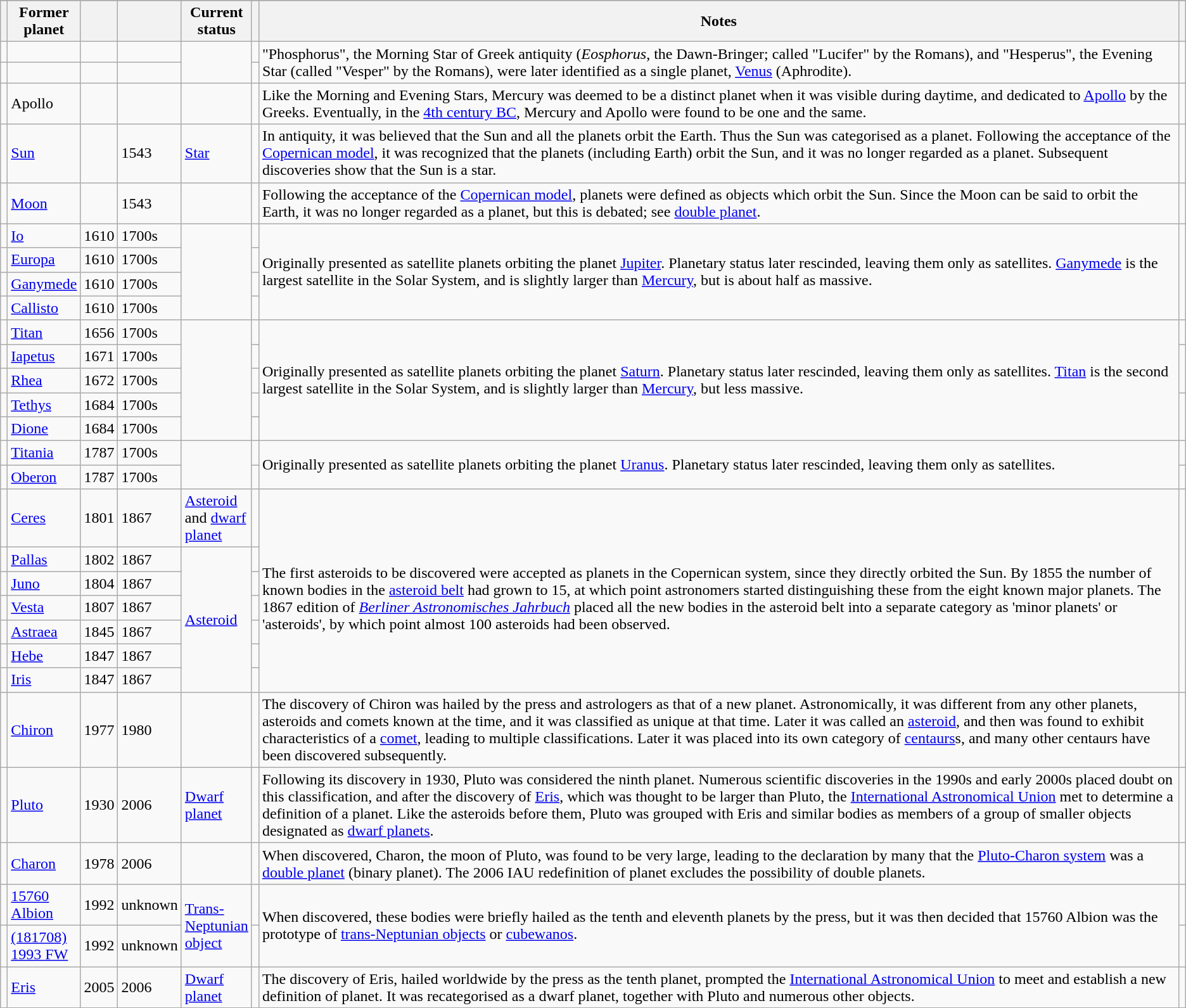<table class="wikitable sortable">
<tr>
</tr>
<tr>
<th class="unsortable"></th>
<th>Former planet</th>
<th></th>
<th></th>
<th>Current status</th>
<th class="unsortable"></th>
<th class="unsortable" width=100%>Notes</th>
<th class="unsortable"></th>
</tr>
<tr>
<td></td>
<td></td>
<td></td>
<td></td>
<td rowspan=2></td>
<td></td>
<td rowspan=2>"Phosphorus", the Morning Star of Greek antiquity (<em>Eosphorus</em>, the Dawn-Bringer; called "Lucifer" by the Romans), and "Hesperus", the Evening Star (called "Vesper" by the Romans), were later identified as a single planet, <a href='#'>Venus</a> (Aphrodite).</td>
<td rowspan=2><br></td>
</tr>
<tr>
<td></td>
<td></td>
<td></td>
<td></td>
<td></td>
</tr>
<tr>
<td></td>
<td>Apollo</td>
<td></td>
<td></td>
<td></td>
<td></td>
<td>Like the Morning and Evening Stars, Mercury was deemed to be a distinct planet when it was visible during daytime, and dedicated to <a href='#'>Apollo</a> by the Greeks. Eventually, in the <a href='#'>4th century BC</a>, Mercury and Apollo were found to be one and the same.</td>
<td></td>
</tr>
<tr>
<td></td>
<td><a href='#'>Sun</a></td>
<td></td>
<td>1543</td>
<td><a href='#'>Star</a></td>
<td></td>
<td>In antiquity, it was believed that the Sun and all the planets orbit the Earth. Thus the Sun was categorised as a planet. Following the acceptance of the <a href='#'>Copernican model</a>, it was recognized that the planets (including Earth) orbit the Sun, and it was no longer regarded as a planet. Subsequent discoveries show that the Sun is a star.</td>
<td><br></td>
</tr>
<tr>
<td></td>
<td><a href='#'>Moon</a></td>
<td></td>
<td>1543</td>
<td></td>
<td></td>
<td>Following the acceptance of the <a href='#'>Copernican model</a>, planets were defined as objects which orbit the Sun. Since the Moon can be said to orbit the Earth, it was no longer regarded as a planet, but this is debated; see <a href='#'>double planet</a>.</td>
<td><br></td>
</tr>
<tr>
<td></td>
<td><a href='#'>Io</a></td>
<td>1610</td>
<td>1700s</td>
<td rowspan=4></td>
<td></td>
<td rowspan=4>Originally presented as satellite planets orbiting the planet <a href='#'>Jupiter</a>. Planetary status later rescinded, leaving them only as satellites. <a href='#'>Ganymede</a> is the largest satellite in the Solar System, and is slightly larger than <a href='#'>Mercury</a>, but is about half as massive.</td>
<td rowspan=4><br>
</td>
</tr>
<tr>
<td></td>
<td><a href='#'>Europa</a></td>
<td>1610</td>
<td>1700s</td>
<td></td>
</tr>
<tr>
<td></td>
<td><a href='#'>Ganymede</a></td>
<td>1610</td>
<td>1700s</td>
<td></td>
</tr>
<tr>
<td></td>
<td><a href='#'>Callisto</a></td>
<td>1610</td>
<td>1700s</td>
<td></td>
</tr>
<tr>
<td></td>
<td><a href='#'>Titan</a></td>
<td>1656</td>
<td>1700s</td>
<td rowspan=5></td>
<td></td>
<td rowspan=5>Originally presented as satellite planets orbiting the planet <a href='#'>Saturn</a>. Planetary status later rescinded, leaving them only as satellites. <a href='#'>Titan</a> is the second largest satellite in the Solar System, and is slightly larger than <a href='#'>Mercury</a>, but less massive.</td>
<td></td>
</tr>
<tr>
<td></td>
<td><a href='#'>Iapetus</a></td>
<td>1671</td>
<td>1700s</td>
<td></td>
<td rowspan=2><br>
</td>
</tr>
<tr>
<td></td>
<td><a href='#'>Rhea</a></td>
<td>1672</td>
<td>1700s</td>
<td></td>
</tr>
<tr>
<td></td>
<td><a href='#'>Tethys</a></td>
<td>1684</td>
<td>1700s</td>
<td></td>
<td rowspan=2><br>
</td>
</tr>
<tr>
<td></td>
<td><a href='#'>Dione</a></td>
<td>1684</td>
<td>1700s</td>
<td></td>
</tr>
<tr>
<td></td>
<td><a href='#'>Titania</a></td>
<td>1787</td>
<td>1700s</td>
<td rowspan=2></td>
<td></td>
<td rowspan=2>Originally presented as satellite planets orbiting the planet <a href='#'>Uranus</a>. Planetary status later rescinded, leaving them only as satellites.</td>
<td></td>
</tr>
<tr>
<td></td>
<td><a href='#'>Oberon</a></td>
<td>1787</td>
<td>1700s</td>
<td></td>
<td></td>
</tr>
<tr>
<td></td>
<td><a href='#'>Ceres</a></td>
<td>1801</td>
<td>1867</td>
<td><a href='#'>Asteroid</a> and <a href='#'>dwarf planet</a></td>
<td></td>
<td rowspan=7><br>The first asteroids to be discovered were accepted as planets in the Copernican system, since they directly orbited the Sun. By 1855 the number of known bodies in the <a href='#'>asteroid belt</a> had grown to 15, at which point astronomers started distinguishing these from the eight known major planets. The 1867 edition of <em><a href='#'>Berliner Astronomisches Jahrbuch</a></em> placed all the new bodies in the asteroid belt into a separate category as 'minor planets' or 'asteroids', by which point almost 100 asteroids had been observed.</td>
<td rowspan=7><br></td>
</tr>
<tr>
<td></td>
<td><a href='#'>Pallas</a></td>
<td>1802</td>
<td>1867</td>
<td rowspan=6><a href='#'>Asteroid</a></td>
<td></td>
</tr>
<tr>
<td></td>
<td><a href='#'>Juno</a></td>
<td>1804</td>
<td>1867</td>
<td></td>
</tr>
<tr>
<td></td>
<td><a href='#'>Vesta</a></td>
<td>1807</td>
<td>1867</td>
<td></td>
</tr>
<tr>
<td></td>
<td><a href='#'>Astraea</a></td>
<td>1845</td>
<td>1867</td>
<td></td>
</tr>
<tr>
<td></td>
<td><a href='#'>Hebe</a></td>
<td>1847</td>
<td>1867</td>
<td></td>
</tr>
<tr>
<td></td>
<td><a href='#'>Iris</a></td>
<td>1847</td>
<td>1867</td>
<td></td>
</tr>
<tr>
<td></td>
<td><a href='#'>Chiron</a></td>
<td>1977</td>
<td>1980</td>
<td></td>
<td></td>
<td>The discovery of Chiron was hailed by the press and astrologers as that of a new planet. Astronomically, it was different from any other planets, asteroids and comets known at the time, and it was classified as unique at that time. Later it was called an <a href='#'>asteroid</a>, and then was found to exhibit characteristics of a <a href='#'>comet</a>, leading to multiple classifications. Later it was placed into its own category of <a href='#'>centaurs</a>s, and many other centaurs have been discovered subsequently.</td>
<td><br>
</td>
</tr>
<tr>
<td><br></td>
<td><a href='#'>Pluto</a></td>
<td>1930</td>
<td>2006</td>
<td><a href='#'>Dwarf planet</a></td>
<td></td>
<td>Following its discovery in 1930, Pluto was considered the ninth planet. Numerous scientific discoveries in the 1990s and early 2000s placed doubt on this classification, and after the discovery of <a href='#'>Eris</a>, which was thought to be larger than Pluto, the <a href='#'>International Astronomical Union</a> met to determine a definition of a planet. Like the asteroids before them, Pluto was grouped with Eris and similar bodies as members of a group of smaller objects designated as <a href='#'>dwarf planets</a>.</td>
<td><br></td>
</tr>
<tr>
<td></td>
<td><a href='#'>Charon</a></td>
<td>1978</td>
<td>2006</td>
<td></td>
<td></td>
<td>When discovered, Charon, the moon of Pluto, was found to be very large, leading to the declaration by many that the <a href='#'>Pluto-Charon system</a> was a <a href='#'>double planet</a> (binary planet). The 2006 IAU redefinition of planet excludes the possibility of double planets.</td>
<td><br></td>
</tr>
<tr>
<td></td>
<td><a href='#'>15760 Albion</a></td>
<td>1992</td>
<td>unknown</td>
<td rowspan=2><a href='#'>Trans-Neptunian object</a></td>
<td></td>
<td rowspan=2>When discovered, these bodies were briefly hailed as the tenth and eleventh planets by the press, but it was then decided that 15760 Albion was the prototype of <a href='#'>trans-Neptunian objects</a> or <a href='#'>cubewanos</a>.</td>
<td></td>
</tr>
<tr>
<td></td>
<td><a href='#'>(181708) 1993 FW</a></td>
<td>1992</td>
<td>unknown</td>
<td></td>
<td></td>
</tr>
<tr>
<td></td>
<td><a href='#'>Eris</a></td>
<td>2005</td>
<td>2006</td>
<td><a href='#'>Dwarf planet</a></td>
<td></td>
<td>The discovery of Eris, hailed worldwide by the press as the tenth planet, prompted the <a href='#'>International Astronomical Union</a> to meet and establish a new definition of planet. It was recategorised as a dwarf planet, together with Pluto and numerous other objects.</td>
<td><br></td>
</tr>
<tr>
</tr>
</table>
